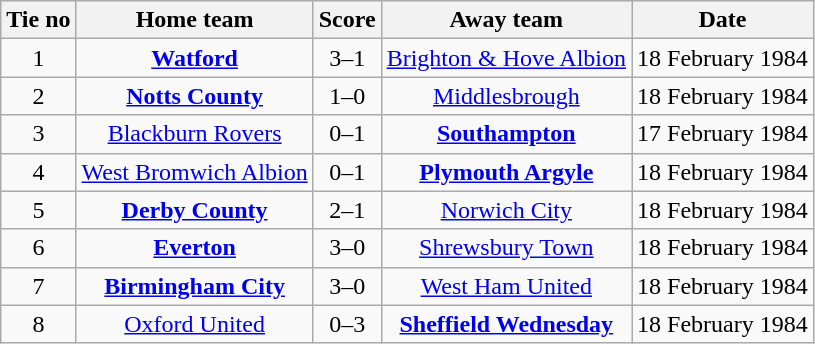<table class="wikitable" style="text-align: center">
<tr>
<th>Tie no</th>
<th>Home team</th>
<th>Score</th>
<th>Away team</th>
<th>Date</th>
</tr>
<tr>
<td>1</td>
<td><strong><a href='#'>Watford</a></strong></td>
<td>3–1</td>
<td><a href='#'>Brighton & Hove Albion</a></td>
<td>18 February 1984</td>
</tr>
<tr>
<td>2</td>
<td><strong><a href='#'>Notts County</a></strong></td>
<td>1–0</td>
<td><a href='#'>Middlesbrough</a></td>
<td>18 February 1984</td>
</tr>
<tr>
<td>3</td>
<td><a href='#'>Blackburn Rovers</a></td>
<td>0–1</td>
<td><strong><a href='#'>Southampton</a></strong></td>
<td>17 February 1984</td>
</tr>
<tr>
<td>4</td>
<td><a href='#'>West Bromwich Albion</a></td>
<td>0–1</td>
<td><strong><a href='#'>Plymouth Argyle</a></strong></td>
<td>18 February 1984</td>
</tr>
<tr>
<td>5</td>
<td><strong><a href='#'>Derby County</a></strong></td>
<td>2–1</td>
<td><a href='#'>Norwich City</a></td>
<td>18 February 1984</td>
</tr>
<tr>
<td>6</td>
<td><strong><a href='#'>Everton</a></strong></td>
<td>3–0</td>
<td><a href='#'>Shrewsbury Town</a></td>
<td>18 February 1984</td>
</tr>
<tr>
<td>7</td>
<td><strong><a href='#'>Birmingham City</a></strong></td>
<td>3–0</td>
<td><a href='#'>West Ham United</a></td>
<td>18 February 1984</td>
</tr>
<tr>
<td>8</td>
<td><a href='#'>Oxford United</a></td>
<td>0–3</td>
<td><strong><a href='#'>Sheffield Wednesday</a></strong></td>
<td>18 February 1984</td>
</tr>
</table>
